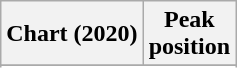<table class="wikitable sortable plainrowheaders">
<tr>
<th>Chart (2020)</th>
<th>Peak<br>position</th>
</tr>
<tr>
</tr>
<tr>
</tr>
</table>
